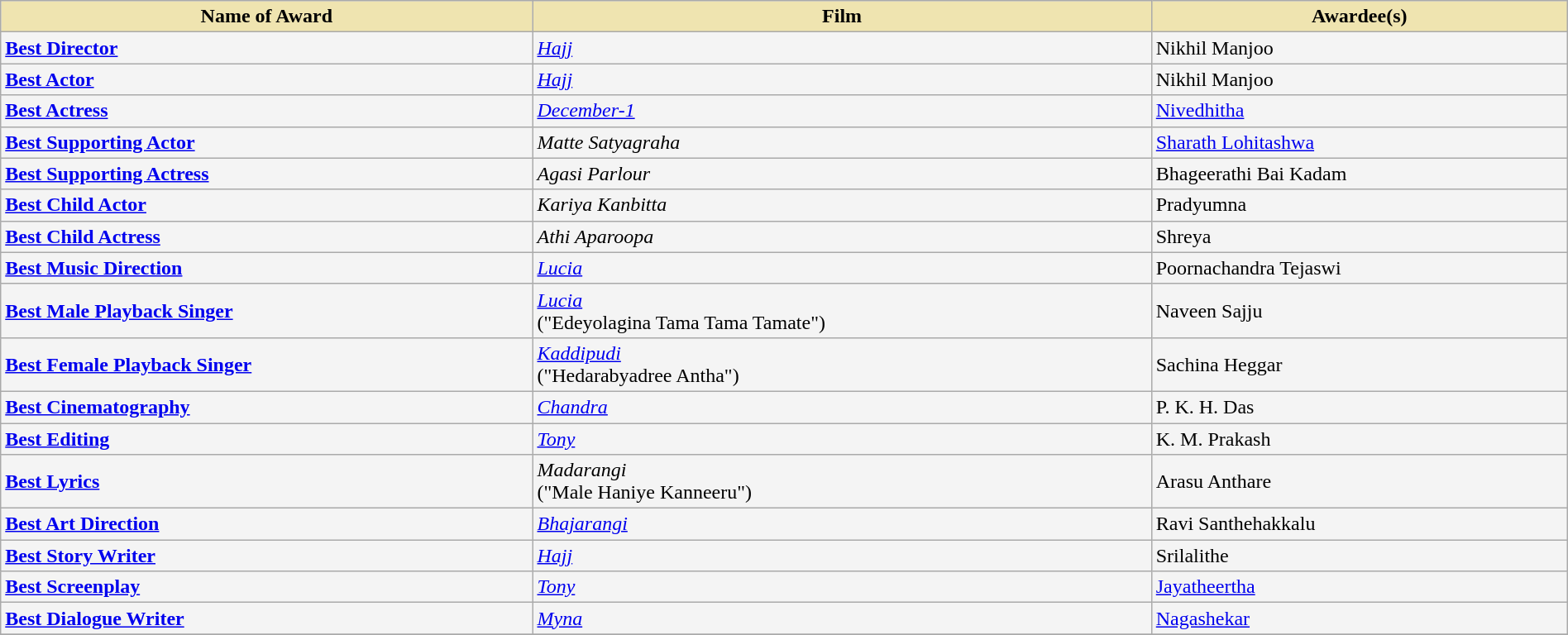<table class="wikitable" style="width:100%;">
<tr>
<th style="background-color:#EFE4B0;">Name of Award</th>
<th style="background-color:#EFE4B0;">Film</th>
<th style="background-color:#EFE4B0;">Awardee(s)</th>
</tr>
<tr style="background-color:#F4F4F4">
<td><strong><a href='#'>Best Director</a></strong></td>
<td><em><a href='#'>Hajj</a></em></td>
<td>Nikhil Manjoo</td>
</tr>
<tr style="background-color:#F4F4F4">
<td><strong><a href='#'>Best Actor</a></strong></td>
<td><em><a href='#'>Hajj</a></em></td>
<td>Nikhil Manjoo</td>
</tr>
<tr style="background-color:#F4F4F4">
<td><strong><a href='#'>Best Actress</a></strong></td>
<td><em><a href='#'>December-1</a></em></td>
<td><a href='#'>Nivedhitha</a></td>
</tr>
<tr style="background-color:#F4F4F4">
<td><strong><a href='#'>Best Supporting Actor</a></strong></td>
<td><em>Matte Satyagraha</em></td>
<td><a href='#'>Sharath Lohitashwa</a></td>
</tr>
<tr style="background-color:#F4F4F4">
<td><strong><a href='#'>Best Supporting Actress</a></strong></td>
<td><em>Agasi Parlour</em></td>
<td>Bhageerathi Bai Kadam</td>
</tr>
<tr style="background-color:#F4F4F4">
<td><strong><a href='#'>Best Child Actor</a></strong></td>
<td><em>Kariya Kanbitta</em></td>
<td>Pradyumna</td>
</tr>
<tr style="background-color:#F4F4F4">
<td><strong><a href='#'>Best Child Actress</a></strong></td>
<td><em>Athi Aparoopa</em></td>
<td>Shreya</td>
</tr>
<tr style="background-color:#F4F4F4">
<td><strong><a href='#'>Best Music Direction</a></strong></td>
<td><em><a href='#'>Lucia</a></em></td>
<td>Poornachandra Tejaswi</td>
</tr>
<tr style="background-color:#F4F4F4">
<td><strong><a href='#'>Best Male Playback Singer</a></strong></td>
<td><em><a href='#'>Lucia</a></em><br>("Edeyolagina Tama Tama Tamate")</td>
<td>Naveen Sajju</td>
</tr>
<tr style="background-color:#F4F4F4">
<td><strong><a href='#'>Best Female Playback Singer</a></strong></td>
<td><em><a href='#'>Kaddipudi</a></em><br>("Hedarabyadree Antha")</td>
<td>Sachina Heggar</td>
</tr>
<tr style="background-color:#F4F4F4">
<td><strong><a href='#'>Best Cinematography</a></strong></td>
<td><em><a href='#'>Chandra</a></em></td>
<td>P. K. H. Das</td>
</tr>
<tr style="background-color:#F4F4F4">
<td><strong><a href='#'>Best Editing</a></strong></td>
<td><em><a href='#'>Tony</a></em></td>
<td>K. M. Prakash</td>
</tr>
<tr style="background-color:#F4F4F4">
<td><strong><a href='#'>Best Lyrics</a></strong></td>
<td><em>Madarangi</em><br>("Male Haniye Kanneeru")</td>
<td>Arasu Anthare</td>
</tr>
<tr style="background-color:#F4F4F4">
<td><strong><a href='#'>Best Art Direction</a></strong></td>
<td><em><a href='#'>Bhajarangi</a></em></td>
<td>Ravi Santhehakkalu</td>
</tr>
<tr style="background-color:#F4F4F4">
<td><strong><a href='#'>Best Story Writer</a></strong></td>
<td><em><a href='#'>Hajj</a></em></td>
<td>Srilalithe</td>
</tr>
<tr style="background-color:#F4F4F4">
<td><strong><a href='#'>Best Screenplay</a></strong></td>
<td><em><a href='#'>Tony</a></em></td>
<td><a href='#'>Jayatheertha</a></td>
</tr>
<tr style="background-color:#F4F4F4">
<td><strong><a href='#'>Best Dialogue Writer</a></strong></td>
<td><em><a href='#'>Myna</a></em></td>
<td><a href='#'>Nagashekar</a></td>
</tr>
<tr style="background-color:#F4F4F4">
</tr>
</table>
